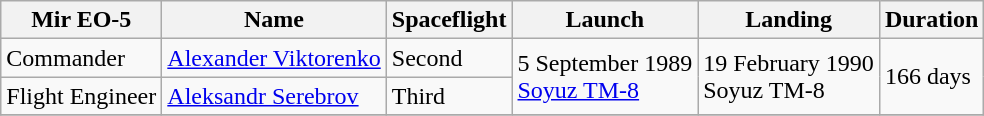<table class="wikitable">
<tr>
<th>Mir EO-5</th>
<th>Name</th>
<th>Spaceflight</th>
<th>Launch</th>
<th>Landing</th>
<th>Duration</th>
</tr>
<tr>
<td>Commander</td>
<td> <a href='#'>Alexander Viktorenko</a></td>
<td>Second</td>
<td rowspan="2">5 September 1989 <br> <a href='#'>Soyuz TM-8</a></td>
<td rowspan="2">19 February 1990 <br> Soyuz TM-8</td>
<td rowspan="2">166 days</td>
</tr>
<tr>
<td>Flight Engineer</td>
<td> <a href='#'>Aleksandr Serebrov</a></td>
<td>Third</td>
</tr>
<tr>
</tr>
</table>
